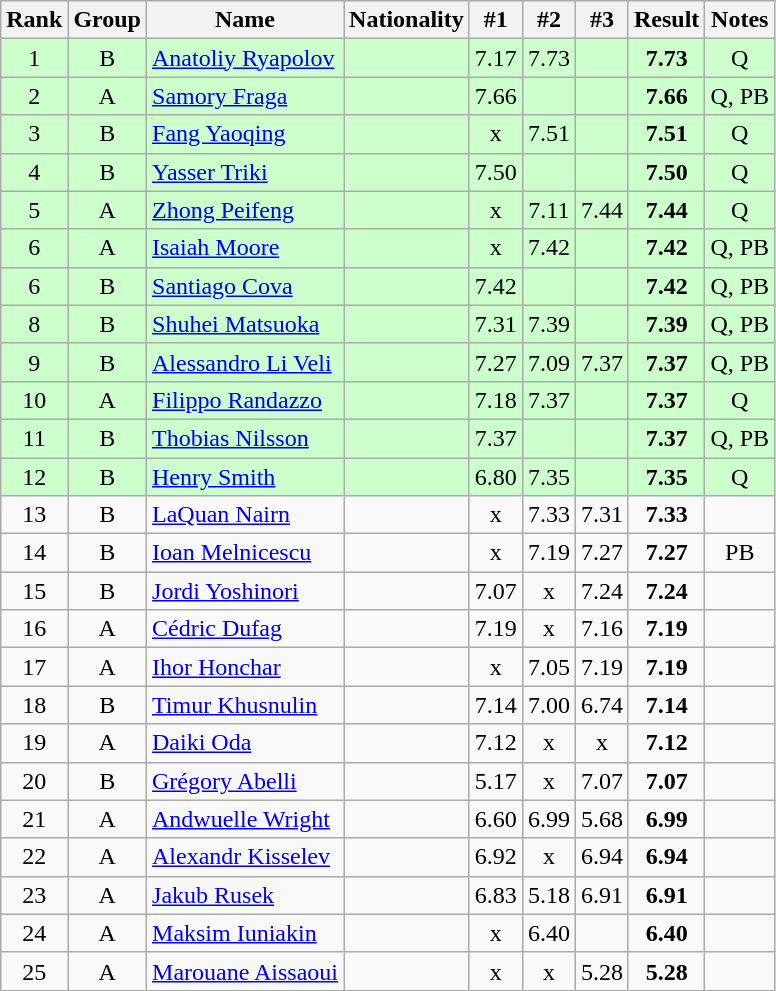<table class="wikitable sortable" style="text-align:center">
<tr>
<th>Rank</th>
<th>Group</th>
<th>Name</th>
<th>Nationality</th>
<th>#1</th>
<th>#2</th>
<th>#3</th>
<th>Result</th>
<th>Notes</th>
</tr>
<tr bgcolor=ccffcc>
<td>1</td>
<td>B</td>
<td align=left><a href='#'>Anatoliy Ryapolov</a></td>
<td align=left></td>
<td>7.17</td>
<td>7.73</td>
<td></td>
<td><strong>7.73</strong></td>
<td>Q</td>
</tr>
<tr bgcolor=ccffcc>
<td>2</td>
<td>A</td>
<td align=left><a href='#'>Samory Fraga</a></td>
<td align=left></td>
<td>7.66</td>
<td></td>
<td></td>
<td><strong>7.66</strong></td>
<td>Q, PB</td>
</tr>
<tr bgcolor=ccffcc>
<td>3</td>
<td>B</td>
<td align=left><a href='#'>Fang Yaoqing</a></td>
<td align=left></td>
<td>x</td>
<td>7.51</td>
<td></td>
<td><strong>7.51</strong></td>
<td>Q</td>
</tr>
<tr bgcolor=ccffcc>
<td>4</td>
<td>B</td>
<td align=left><a href='#'>Yasser Triki</a></td>
<td align=left></td>
<td>7.50</td>
<td></td>
<td></td>
<td><strong>7.50</strong></td>
<td>Q</td>
</tr>
<tr bgcolor=ccffcc>
<td>5</td>
<td>A</td>
<td align=left><a href='#'>Zhong Peifeng</a></td>
<td align=left></td>
<td>x</td>
<td>7.11</td>
<td>7.44</td>
<td><strong>7.44</strong></td>
<td>Q</td>
</tr>
<tr bgcolor=ccffcc>
<td>6</td>
<td>A</td>
<td align=left><a href='#'>Isaiah Moore</a></td>
<td align=left></td>
<td>x</td>
<td>7.42</td>
<td></td>
<td><strong>7.42</strong></td>
<td>Q, PB</td>
</tr>
<tr bgcolor=ccffcc>
<td>6</td>
<td>B</td>
<td align=left><a href='#'>Santiago Cova</a></td>
<td align=left></td>
<td>7.42</td>
<td></td>
<td></td>
<td><strong>7.42</strong></td>
<td>Q, PB</td>
</tr>
<tr bgcolor=ccffcc>
<td>8</td>
<td>B</td>
<td align=left><a href='#'>Shuhei Matsuoka</a></td>
<td align=left></td>
<td>7.31</td>
<td>7.39</td>
<td></td>
<td><strong>7.39</strong></td>
<td>Q, PB</td>
</tr>
<tr bgcolor=ccffcc>
<td>9</td>
<td>B</td>
<td align=left><a href='#'>Alessandro Li Veli</a></td>
<td align=left></td>
<td>7.27</td>
<td>7.09</td>
<td>7.37</td>
<td><strong>7.37</strong></td>
<td>Q, PB</td>
</tr>
<tr bgcolor=ccffcc>
<td>10</td>
<td>A</td>
<td align=left><a href='#'>Filippo Randazzo</a></td>
<td align=left></td>
<td>7.18</td>
<td>7.37</td>
<td></td>
<td><strong>7.37</strong></td>
<td>Q</td>
</tr>
<tr bgcolor=ccffcc>
<td>11</td>
<td>B</td>
<td align=left><a href='#'>Thobias Nilsson</a></td>
<td align=left></td>
<td>7.37</td>
<td></td>
<td></td>
<td><strong>7.37</strong></td>
<td>Q, PB</td>
</tr>
<tr bgcolor=ccffcc>
<td>12</td>
<td>B</td>
<td align=left><a href='#'>Henry Smith</a></td>
<td align=left></td>
<td>6.80</td>
<td>7.35</td>
<td></td>
<td><strong>7.35</strong></td>
<td>Q</td>
</tr>
<tr>
<td>13</td>
<td>B</td>
<td align=left><a href='#'>LaQuan Nairn</a></td>
<td align=left></td>
<td>x</td>
<td>7.33</td>
<td>7.31</td>
<td><strong>7.33</strong></td>
<td></td>
</tr>
<tr>
<td>14</td>
<td>B</td>
<td align=left><a href='#'>Ioan Melnicescu</a></td>
<td align=left></td>
<td>x</td>
<td>7.19</td>
<td>7.27</td>
<td><strong>7.27</strong></td>
<td>PB</td>
</tr>
<tr>
<td>15</td>
<td>B</td>
<td align=left><a href='#'>Jordi Yoshinori</a></td>
<td align=left></td>
<td>7.07</td>
<td>x</td>
<td>7.24</td>
<td><strong>7.24</strong></td>
<td></td>
</tr>
<tr>
<td>16</td>
<td>A</td>
<td align=left><a href='#'>Cédric Dufag</a></td>
<td align=left></td>
<td>7.19</td>
<td>x</td>
<td>7.16</td>
<td><strong>7.19</strong></td>
<td></td>
</tr>
<tr>
<td>17</td>
<td>A</td>
<td align=left><a href='#'>Ihor Honchar</a></td>
<td align=left></td>
<td>x</td>
<td>7.05</td>
<td>7.19</td>
<td><strong>7.19</strong></td>
<td></td>
</tr>
<tr>
<td>18</td>
<td>B</td>
<td align=left><a href='#'>Timur Khusnulin</a></td>
<td align=left></td>
<td>7.14</td>
<td>7.00</td>
<td>6.74</td>
<td><strong>7.14</strong></td>
<td></td>
</tr>
<tr>
<td>19</td>
<td>A</td>
<td align=left><a href='#'>Daiki Oda</a></td>
<td align=left></td>
<td>7.12</td>
<td>x</td>
<td>x</td>
<td><strong>7.12</strong></td>
<td></td>
</tr>
<tr>
<td>20</td>
<td>B</td>
<td align=left><a href='#'>Grégory Abelli</a></td>
<td align=left></td>
<td>5.17</td>
<td>x</td>
<td>7.07</td>
<td><strong>7.07</strong></td>
<td></td>
</tr>
<tr>
<td>21</td>
<td>A</td>
<td align=left><a href='#'>Andwuelle Wright</a></td>
<td align=left></td>
<td>6.60</td>
<td>6.99</td>
<td>5.68</td>
<td><strong>6.99</strong></td>
<td></td>
</tr>
<tr>
<td>22</td>
<td>A</td>
<td align=left><a href='#'>Alexandr Kisselev</a></td>
<td align=left></td>
<td>6.92</td>
<td>x</td>
<td>6.94</td>
<td><strong>6.94</strong></td>
<td></td>
</tr>
<tr>
<td>23</td>
<td>A</td>
<td align=left><a href='#'>Jakub Rusek</a></td>
<td align=left></td>
<td>6.83</td>
<td>5.18</td>
<td>6.91</td>
<td><strong>6.91</strong></td>
<td></td>
</tr>
<tr>
<td>24</td>
<td>A</td>
<td align=left><a href='#'>Maksim Iuniakin</a></td>
<td align=left></td>
<td>x</td>
<td>6.40</td>
<td></td>
<td><strong>6.40</strong></td>
<td></td>
</tr>
<tr>
<td>25</td>
<td>A</td>
<td align=left><a href='#'>Marouane Aissaoui</a></td>
<td align=left></td>
<td>x</td>
<td>x</td>
<td>5.28</td>
<td><strong>5.28</strong></td>
<td></td>
</tr>
</table>
